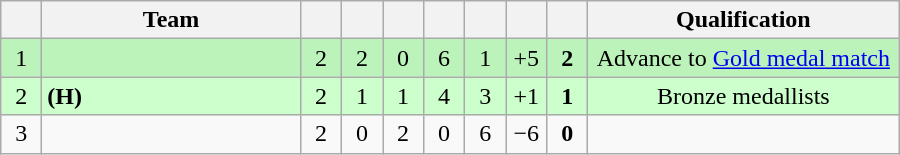<table class="wikitable" style="text-align:center;">
<tr>
<th width=20></th>
<th width=165>Team</th>
<th width=20></th>
<th width=20></th>
<th width=20></th>
<th width=20></th>
<th width=20></th>
<th width=20></th>
<th width=20></th>
<th width=200>Qualification</th>
</tr>
<tr bgcolor=bbf3bb>
<td>1</td>
<td align="left"></td>
<td>2</td>
<td>2</td>
<td>0</td>
<td>6</td>
<td>1</td>
<td>+5</td>
<td><strong>2</strong></td>
<td>Advance to <a href='#'>Gold medal match</a></td>
</tr>
<tr bgcolor=ccffcc>
<td>2</td>
<td align="left"> <strong>(H)</strong></td>
<td>2</td>
<td>1</td>
<td>1</td>
<td>4</td>
<td>3</td>
<td>+1</td>
<td><strong>1</strong></td>
<td>Bronze medallists</td>
</tr>
<tr>
<td>3</td>
<td align="left"></td>
<td>2</td>
<td>0</td>
<td>2</td>
<td>0</td>
<td>6</td>
<td>−6</td>
<td><strong>0</strong></td>
<td></td>
</tr>
</table>
